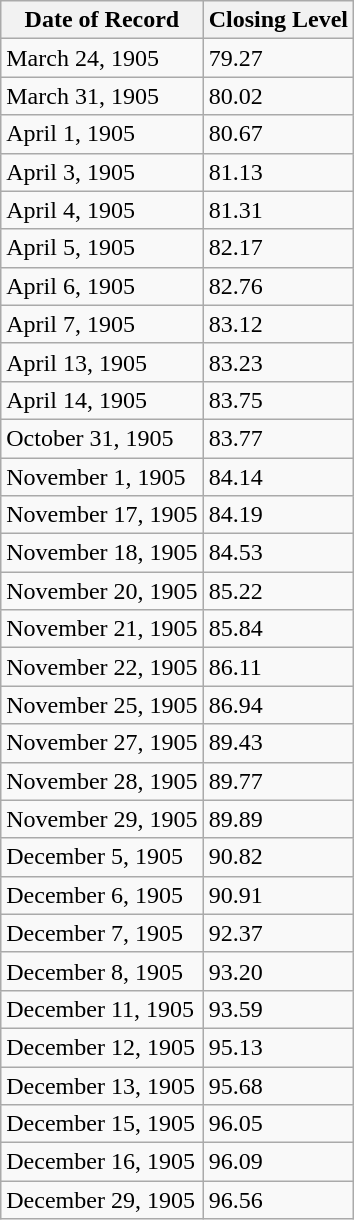<table class="wikitable">
<tr>
<th>Date of Record</th>
<th>Closing Level</th>
</tr>
<tr>
<td>March 24, 1905</td>
<td>79.27</td>
</tr>
<tr>
<td>March 31, 1905</td>
<td>80.02</td>
</tr>
<tr>
<td>April 1, 1905</td>
<td>80.67</td>
</tr>
<tr>
<td>April 3, 1905</td>
<td>81.13</td>
</tr>
<tr>
<td>April 4, 1905</td>
<td>81.31</td>
</tr>
<tr>
<td>April 5, 1905</td>
<td>82.17</td>
</tr>
<tr>
<td>April 6, 1905</td>
<td>82.76</td>
</tr>
<tr>
<td>April 7, 1905</td>
<td>83.12</td>
</tr>
<tr>
<td>April 13, 1905</td>
<td>83.23</td>
</tr>
<tr>
<td>April 14, 1905</td>
<td>83.75</td>
</tr>
<tr>
<td>October 31, 1905</td>
<td>83.77</td>
</tr>
<tr>
<td>November 1, 1905</td>
<td>84.14</td>
</tr>
<tr>
<td>November 17, 1905</td>
<td>84.19</td>
</tr>
<tr>
<td>November 18, 1905</td>
<td>84.53</td>
</tr>
<tr>
<td>November 20, 1905</td>
<td>85.22</td>
</tr>
<tr>
<td>November 21, 1905</td>
<td>85.84</td>
</tr>
<tr>
<td>November 22, 1905</td>
<td>86.11</td>
</tr>
<tr>
<td>November 25, 1905</td>
<td>86.94</td>
</tr>
<tr>
<td>November 27, 1905</td>
<td>89.43</td>
</tr>
<tr>
<td>November 28, 1905</td>
<td>89.77</td>
</tr>
<tr>
<td>November 29, 1905</td>
<td>89.89</td>
</tr>
<tr>
<td>December 5, 1905</td>
<td>90.82</td>
</tr>
<tr>
<td>December 6, 1905</td>
<td>90.91</td>
</tr>
<tr>
<td>December 7, 1905</td>
<td>92.37</td>
</tr>
<tr>
<td>December 8, 1905</td>
<td>93.20</td>
</tr>
<tr>
<td>December 11, 1905</td>
<td>93.59</td>
</tr>
<tr>
<td>December 12, 1905</td>
<td>95.13</td>
</tr>
<tr>
<td>December 13, 1905</td>
<td>95.68</td>
</tr>
<tr>
<td>December 15, 1905</td>
<td>96.05</td>
</tr>
<tr>
<td>December 16, 1905</td>
<td>96.09</td>
</tr>
<tr>
<td>December 29, 1905</td>
<td>96.56</td>
</tr>
</table>
